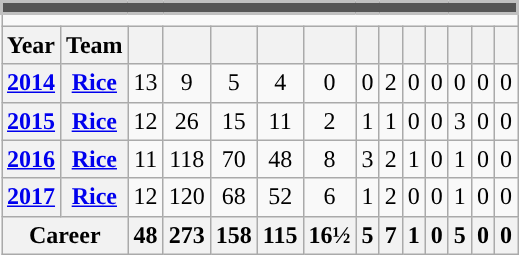<table class=wikitable style="text-align:center;">
<tr>
<td ! colspan="14" style="background:#555555; border:2px solid silver; color:white;"></td>
</tr>
<tr>
<td ! colspan="14"></td>
</tr>
<tr>
<th>Year</th>
<th>Team</th>
<th></th>
<th></th>
<th></th>
<th></th>
<th></th>
<th></th>
<th></th>
<th></th>
<th></th>
<th></th>
<th></th>
<th></th>
</tr>
<tr>
<th><a href='#'>2014</a></th>
<th><a href='#'>Rice</a></th>
<td>13</td>
<td>9</td>
<td>5</td>
<td>4</td>
<td>0</td>
<td>0</td>
<td>2</td>
<td>0</td>
<td>0</td>
<td>0</td>
<td>0</td>
<td>0</td>
</tr>
<tr>
<th><a href='#'>2015</a></th>
<th><a href='#'>Rice</a></th>
<td>12</td>
<td>26</td>
<td>15</td>
<td>11</td>
<td>2</td>
<td>1</td>
<td>1</td>
<td>0</td>
<td>0</td>
<td>3</td>
<td>0</td>
<td>0</td>
</tr>
<tr>
<th><a href='#'>2016</a></th>
<th><a href='#'>Rice</a></th>
<td>11</td>
<td>118</td>
<td>70</td>
<td>48</td>
<td>8</td>
<td>3</td>
<td>2</td>
<td>1</td>
<td>0</td>
<td>1</td>
<td>0</td>
<td>0</td>
</tr>
<tr>
<th><a href='#'>2017</a></th>
<th><a href='#'>Rice</a></th>
<td>12</td>
<td>120</td>
<td>68</td>
<td>52</td>
<td>6</td>
<td>1</td>
<td>2</td>
<td>0</td>
<td>0</td>
<td>1</td>
<td>0</td>
<td>0</td>
</tr>
<tr>
<th colspan="2">Career</th>
<th>48</th>
<th>273</th>
<th>158</th>
<th>115</th>
<th>16½</th>
<th>5</th>
<th>7</th>
<th>1</th>
<th>0</th>
<th>5</th>
<th>0</th>
<th>0</th>
</tr>
</table>
